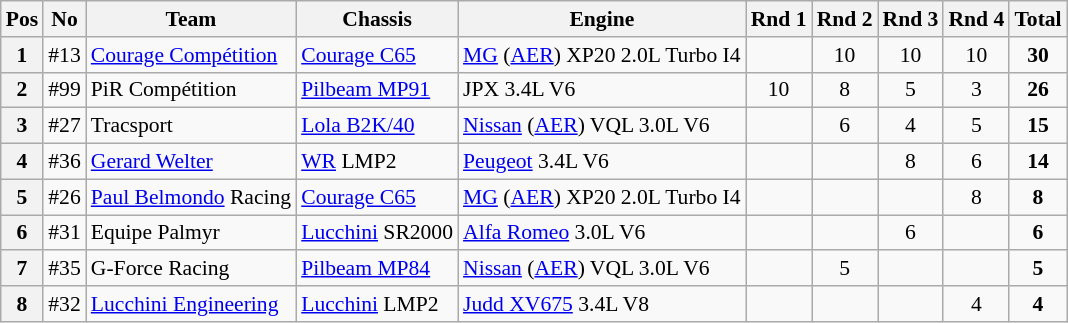<table class="wikitable" style="font-size: 90%;">
<tr>
<th>Pos</th>
<th>No</th>
<th>Team</th>
<th>Chassis</th>
<th>Engine</th>
<th>Rnd 1</th>
<th>Rnd 2</th>
<th>Rnd 3</th>
<th>Rnd 4</th>
<th>Total</th>
</tr>
<tr>
<th>1</th>
<td>#13</td>
<td> <a href='#'>Courage Compétition</a></td>
<td><a href='#'>Courage C65</a></td>
<td><a href='#'>MG</a> (<a href='#'>AER</a>) XP20 2.0L Turbo I4</td>
<td></td>
<td align="center">10</td>
<td align="center">10</td>
<td align="center">10</td>
<td align="center"><strong>30</strong></td>
</tr>
<tr>
<th>2</th>
<td>#99</td>
<td> PiR Compétition</td>
<td><a href='#'>Pilbeam MP91</a></td>
<td>JPX 3.4L V6</td>
<td align="center">10</td>
<td align="center">8</td>
<td align="center">5</td>
<td align="center">3</td>
<td align="center"><strong>26</strong></td>
</tr>
<tr>
<th>3</th>
<td>#27</td>
<td> Tracsport</td>
<td><a href='#'>Lola B2K/40</a></td>
<td><a href='#'>Nissan</a> (<a href='#'>AER</a>) VQL 3.0L V6</td>
<td></td>
<td align="center">6</td>
<td align="center">4</td>
<td align="center">5</td>
<td align="center"><strong>15</strong></td>
</tr>
<tr>
<th>4</th>
<td>#36</td>
<td> <a href='#'>Gerard Welter</a></td>
<td><a href='#'>WR</a> LMP2</td>
<td><a href='#'>Peugeot</a> 3.4L V6</td>
<td></td>
<td></td>
<td align="center">8</td>
<td align="center">6</td>
<td align="center"><strong>14</strong></td>
</tr>
<tr>
<th>5</th>
<td>#26</td>
<td> <a href='#'>Paul Belmondo</a> Racing</td>
<td><a href='#'>Courage C65</a></td>
<td><a href='#'>MG</a> (<a href='#'>AER</a>) XP20 2.0L Turbo I4</td>
<td></td>
<td></td>
<td></td>
<td align="center">8</td>
<td align="center"><strong>8</strong></td>
</tr>
<tr>
<th>6</th>
<td>#31</td>
<td> Equipe Palmyr</td>
<td><a href='#'>Lucchini</a> SR2000</td>
<td><a href='#'>Alfa Romeo</a> 3.0L V6</td>
<td></td>
<td></td>
<td align="center">6</td>
<td></td>
<td align="center"><strong>6</strong></td>
</tr>
<tr>
<th>7</th>
<td>#35</td>
<td> G-Force Racing</td>
<td><a href='#'>Pilbeam MP84</a></td>
<td><a href='#'>Nissan</a> (<a href='#'>AER</a>) VQL 3.0L V6</td>
<td></td>
<td align="center">5</td>
<td></td>
<td></td>
<td align="center"><strong>5</strong></td>
</tr>
<tr>
<th>8</th>
<td>#32</td>
<td> <a href='#'>Lucchini Engineering</a></td>
<td><a href='#'>Lucchini</a> LMP2</td>
<td><a href='#'>Judd XV675</a> 3.4L V8</td>
<td></td>
<td></td>
<td></td>
<td align="center">4</td>
<td align="center"><strong>4</strong></td>
</tr>
</table>
